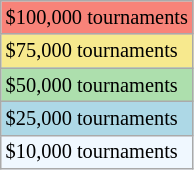<table class=wikitable style=font-size:85%>
<tr style="background:#f88379;">
<td>$100,000 tournaments</td>
</tr>
<tr style="background:#f7e98e;">
<td>$75,000 tournaments</td>
</tr>
<tr style="background:#addfad;">
<td>$50,000 tournaments</td>
</tr>
<tr style="background:lightblue;">
<td>$25,000 tournaments</td>
</tr>
<tr style="background:#f0f8ff;">
<td>$10,000 tournaments</td>
</tr>
</table>
